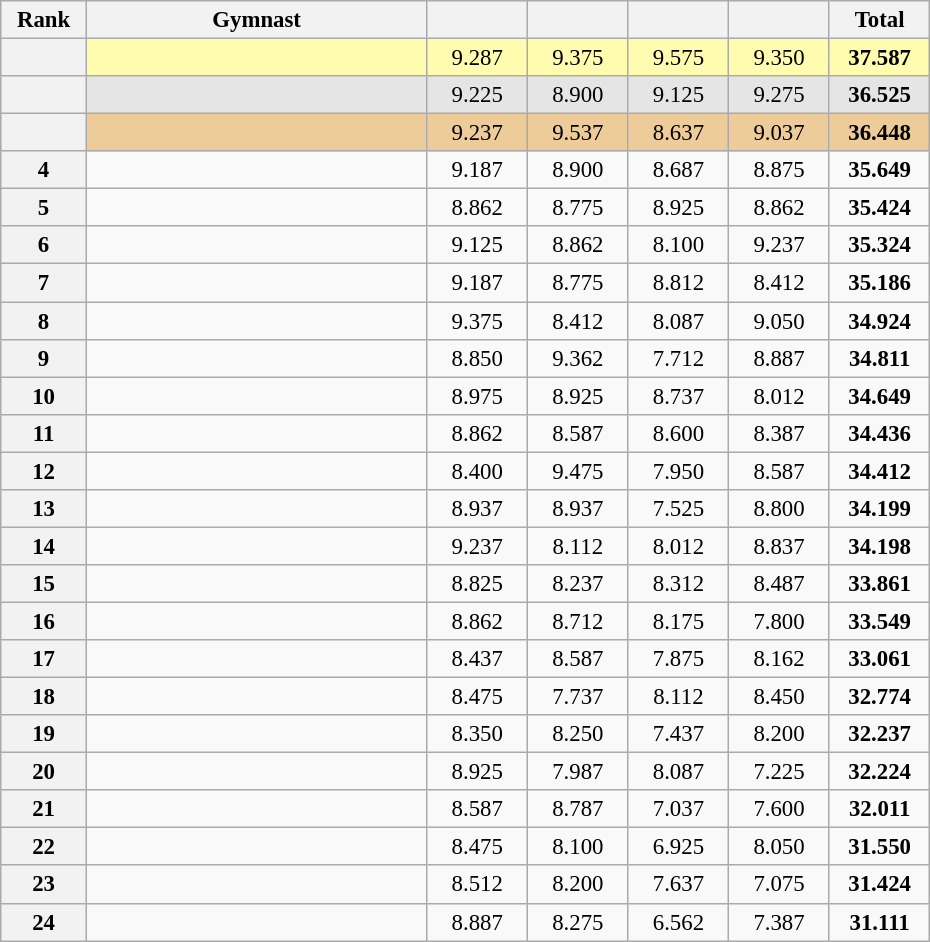<table class="wikitable sortable" style="text-align:center; font-size:95%">
<tr>
<th scope="col" style="width:50px;">Rank</th>
<th scope="col" style="width:220px;">Gymnast</th>
<th scope="col" style="width:60px;"></th>
<th scope="col" style="width:60px;"></th>
<th scope="col" style="width:60px;"></th>
<th scope="col" style="width:60px;"></th>
<th scope="col" style="width:60px;">Total</th>
</tr>
<tr style="background:#fffcaf;">
<th scope=row style="text-align:center"></th>
<td align=left></td>
<td>9.287</td>
<td>9.375</td>
<td>9.575</td>
<td>9.350</td>
<td><strong>37.587</strong></td>
</tr>
<tr style="background:#e5e5e5;">
<th scope=row style="text-align:center"></th>
<td align=left></td>
<td>9.225</td>
<td>8.900</td>
<td>9.125</td>
<td>9.275</td>
<td><strong>36.525</strong></td>
</tr>
<tr style="background:#ec9;">
<th scope=row style="text-align:center"></th>
<td align=left></td>
<td>9.237</td>
<td>9.537</td>
<td>8.637</td>
<td>9.037</td>
<td><strong>36.448</strong></td>
</tr>
<tr>
<th scope=row style="text-align:center">4</th>
<td align=left></td>
<td>9.187</td>
<td>8.900</td>
<td>8.687</td>
<td>8.875</td>
<td><strong>35.649</strong></td>
</tr>
<tr>
<th scope=row style="text-align:center">5</th>
<td align=left></td>
<td>8.862</td>
<td>8.775</td>
<td>8.925</td>
<td>8.862</td>
<td><strong>35.424</strong></td>
</tr>
<tr>
<th scope=row style="text-align:center">6</th>
<td align=left></td>
<td>9.125</td>
<td>8.862</td>
<td>8.100</td>
<td>9.237</td>
<td><strong>35.324</strong></td>
</tr>
<tr>
<th scope=row style="text-align:center">7</th>
<td align=left></td>
<td>9.187</td>
<td>8.775</td>
<td>8.812</td>
<td>8.412</td>
<td><strong>35.186</strong></td>
</tr>
<tr>
<th scope=row style="text-align:center">8</th>
<td align=left></td>
<td>9.375</td>
<td>8.412</td>
<td>8.087</td>
<td>9.050</td>
<td><strong>34.924</strong></td>
</tr>
<tr>
<th scope=row style="text-align:center">9</th>
<td align=left></td>
<td>8.850</td>
<td>9.362</td>
<td>7.712</td>
<td>8.887</td>
<td><strong>34.811</strong></td>
</tr>
<tr>
<th scope=row style="text-align:center">10</th>
<td align=left></td>
<td>8.975</td>
<td>8.925</td>
<td>8.737</td>
<td>8.012</td>
<td><strong>34.649</strong></td>
</tr>
<tr>
<th scope=row style="text-align:center">11</th>
<td align=left></td>
<td>8.862</td>
<td>8.587</td>
<td>8.600</td>
<td>8.387</td>
<td><strong>34.436</strong></td>
</tr>
<tr>
<th scope=row style="text-align:center">12</th>
<td align=left></td>
<td>8.400</td>
<td>9.475</td>
<td>7.950</td>
<td>8.587</td>
<td><strong>34.412</strong></td>
</tr>
<tr>
<th scope=row style="text-align:center">13</th>
<td align=left></td>
<td>8.937</td>
<td>8.937</td>
<td>7.525</td>
<td>8.800</td>
<td><strong>34.199</strong></td>
</tr>
<tr>
<th scope=row style="text-align:center">14</th>
<td align=left></td>
<td>9.237</td>
<td>8.112</td>
<td>8.012</td>
<td>8.837</td>
<td><strong>34.198</strong></td>
</tr>
<tr>
<th scope=row style="text-align:center">15</th>
<td align=left></td>
<td>8.825</td>
<td>8.237</td>
<td>8.312</td>
<td>8.487</td>
<td><strong>33.861</strong></td>
</tr>
<tr>
<th scope=row style="text-align:center">16</th>
<td align=left></td>
<td>8.862</td>
<td>8.712</td>
<td>8.175</td>
<td>7.800</td>
<td><strong>33.549</strong></td>
</tr>
<tr>
<th scope=row style="text-align:center">17</th>
<td align=left></td>
<td>8.437</td>
<td>8.587</td>
<td>7.875</td>
<td>8.162</td>
<td><strong>33.061</strong></td>
</tr>
<tr>
<th scope=row style="text-align:center">18</th>
<td align=left></td>
<td>8.475</td>
<td>7.737</td>
<td>8.112</td>
<td>8.450</td>
<td><strong>32.774</strong></td>
</tr>
<tr>
<th scope=row style="text-align:center">19</th>
<td align=left></td>
<td>8.350</td>
<td>8.250</td>
<td>7.437</td>
<td>8.200</td>
<td><strong>32.237</strong></td>
</tr>
<tr>
<th scope=row style="text-align:center">20</th>
<td align=left></td>
<td>8.925</td>
<td>7.987</td>
<td>8.087</td>
<td>7.225</td>
<td><strong>32.224</strong></td>
</tr>
<tr>
<th scope=row style="text-align:center">21</th>
<td align=left></td>
<td>8.587</td>
<td>8.787</td>
<td>7.037</td>
<td>7.600</td>
<td><strong>32.011</strong></td>
</tr>
<tr>
<th scope=row style="text-align:center">22</th>
<td align=left></td>
<td>8.475</td>
<td>8.100</td>
<td>6.925</td>
<td>8.050</td>
<td><strong>31.550</strong></td>
</tr>
<tr>
<th scope=row style="text-align:center">23</th>
<td align=left></td>
<td>8.512</td>
<td>8.200</td>
<td>7.637</td>
<td>7.075</td>
<td><strong>31.424</strong></td>
</tr>
<tr>
<th scope=row style="text-align:center">24</th>
<td align=left></td>
<td>8.887</td>
<td>8.275</td>
<td>6.562</td>
<td>7.387</td>
<td><strong>31.111</strong></td>
</tr>
</table>
